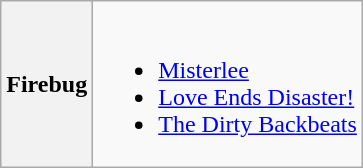<table class="wikitable">
<tr>
<th>Firebug</th>
<td valign=top><br><ul><li><a href='#'>Misterlee</a></li><li><a href='#'>Love Ends Disaster!</a></li><li><a href='#'>The Dirty Backbeats</a></li></ul></td>
</tr>
</table>
